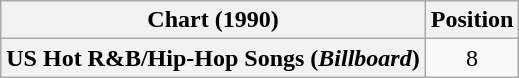<table class="wikitable plainrowheaders" style="text-align:center">
<tr>
<th scope="col">Chart (1990)</th>
<th scope="col">Position</th>
</tr>
<tr>
<th scope="row">US Hot R&B/Hip-Hop Songs (<em>Billboard</em>)</th>
<td>8</td>
</tr>
</table>
